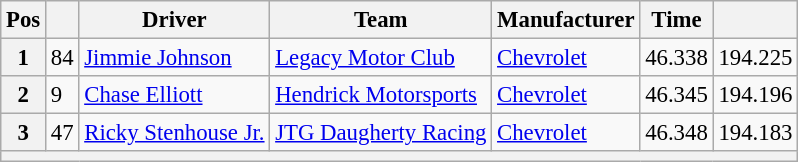<table class="wikitable" style="font-size:95%">
<tr>
<th>Pos</th>
<th></th>
<th>Driver</th>
<th>Team</th>
<th>Manufacturer</th>
<th>Time</th>
<th></th>
</tr>
<tr>
<th>1</th>
<td>84</td>
<td><a href='#'>Jimmie Johnson</a></td>
<td><a href='#'>Legacy Motor Club</a></td>
<td><a href='#'>Chevrolet</a></td>
<td>46.338</td>
<td>194.225</td>
</tr>
<tr>
<th>2</th>
<td>9</td>
<td><a href='#'>Chase Elliott</a></td>
<td><a href='#'>Hendrick Motorsports</a></td>
<td><a href='#'>Chevrolet</a></td>
<td>46.345</td>
<td>194.196</td>
</tr>
<tr>
<th>3</th>
<td>47</td>
<td><a href='#'>Ricky Stenhouse Jr.</a></td>
<td><a href='#'>JTG Daugherty Racing</a></td>
<td><a href='#'>Chevrolet</a></td>
<td>46.348</td>
<td>194.183</td>
</tr>
<tr>
<th colspan="7"></th>
</tr>
</table>
